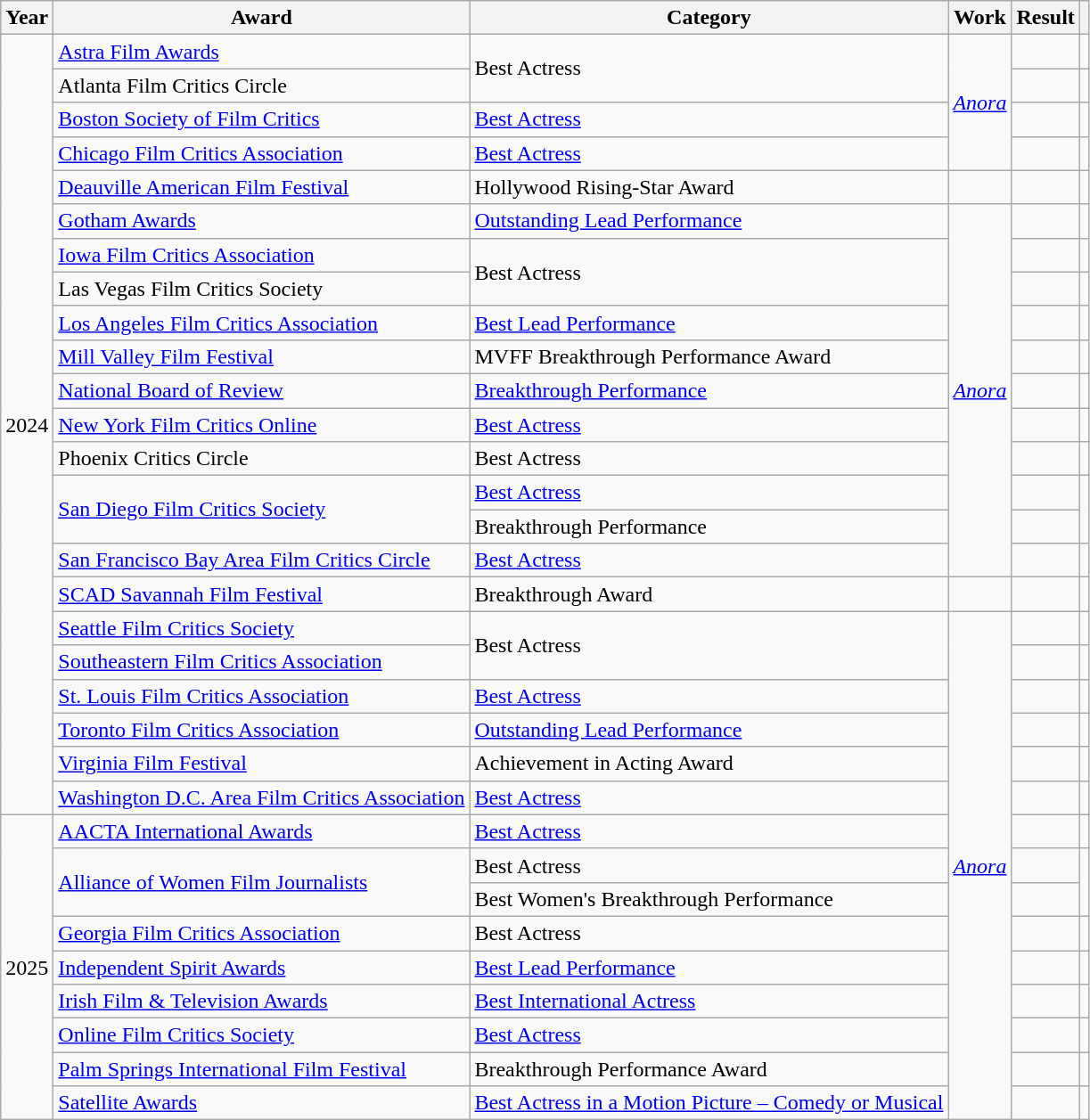<table class="wikitable sortable">
<tr>
<th>Year</th>
<th>Award</th>
<th>Category</th>
<th>Work</th>
<th>Result</th>
<th class="unsortable"></th>
</tr>
<tr>
<td rowspan="23" style="text-align:center;">2024</td>
<td><a href='#'>Astra Film Awards</a></td>
<td rowspan="2">Best Actress</td>
<td rowspan=4"><em><a href='#'>Anora</a></em></td>
<td></td>
<td align="center"></td>
</tr>
<tr>
<td>Atlanta Film Critics Circle</td>
<td></td>
<td style="text-align:center;"></td>
</tr>
<tr>
<td><a href='#'>Boston Society of Film Critics</a></td>
<td><a href='#'>Best Actress</a></td>
<td></td>
<td style="text-align: center;"></td>
</tr>
<tr>
<td><a href='#'>Chicago Film Critics Association</a></td>
<td><a href='#'>Best Actress</a></td>
<td></td>
<td style="text-align: center;"></td>
</tr>
<tr>
<td><a href='#'>Deauville American Film Festival</a></td>
<td>Hollywood Rising-Star Award</td>
<td></td>
<td></td>
<td style="text-align:center;"></td>
</tr>
<tr>
<td><a href='#'>Gotham Awards</a></td>
<td><a href='#'>Outstanding Lead Performance</a></td>
<td rowspan="11"><em><a href='#'>Anora</a></em></td>
<td></td>
<td style="text-align:center;"></td>
</tr>
<tr>
<td><a href='#'>Iowa Film Critics Association</a></td>
<td rowspan="2">Best Actress</td>
<td></td>
<td align="center"></td>
</tr>
<tr>
<td>Las Vegas Film Critics Society</td>
<td></td>
<td align="center"></td>
</tr>
<tr>
<td><a href='#'>Los Angeles Film Critics Association</a></td>
<td><a href='#'>Best Lead Performance</a></td>
<td></td>
<td style="text-align:center;"></td>
</tr>
<tr>
<td><a href='#'>Mill Valley Film Festival</a></td>
<td>MVFF Breakthrough Performance Award</td>
<td></td>
<td style="text-align:center;"></td>
</tr>
<tr>
<td><a href='#'>National Board of Review</a></td>
<td><a href='#'>Breakthrough Performance</a></td>
<td></td>
<td style="text-align:center;"></td>
</tr>
<tr>
<td><a href='#'>New York Film Critics Online</a></td>
<td><a href='#'>Best Actress</a></td>
<td></td>
<td style="text-align:center;"></td>
</tr>
<tr>
<td>Phoenix Critics Circle</td>
<td>Best Actress</td>
<td></td>
<td align="center"></td>
</tr>
<tr>
<td rowspan="2"><a href='#'>San Diego Film Critics Society</a></td>
<td><a href='#'>Best Actress</a></td>
<td></td>
<td style="text-align:center;" rowspan="2"></td>
</tr>
<tr>
<td>Breakthrough Performance</td>
<td></td>
</tr>
<tr>
<td><a href='#'>San Francisco Bay Area Film Critics Circle</a></td>
<td><a href='#'>Best Actress</a></td>
<td></td>
<td align="center"></td>
</tr>
<tr>
<td><a href='#'>SCAD Savannah Film Festival</a></td>
<td>Breakthrough Award</td>
<td></td>
<td></td>
<td style="text-align:center;"></td>
</tr>
<tr>
<td><a href='#'>Seattle Film Critics Society</a></td>
<td rowspan="2">Best Actress</td>
<td rowspan="15"><em><a href='#'>Anora</a></em></td>
<td></td>
<td align="center"></td>
</tr>
<tr>
<td><a href='#'>Southeastern Film Critics Association</a></td>
<td></td>
<td></td>
</tr>
<tr>
<td><a href='#'>St. Louis Film Critics Association</a></td>
<td><a href='#'>Best Actress</a></td>
<td></td>
<td align="center"></td>
</tr>
<tr>
<td><a href='#'>Toronto Film Critics Association</a></td>
<td><a href='#'>Outstanding Lead Performance</a></td>
<td></td>
<td align="center"></td>
</tr>
<tr>
<td><a href='#'>Virginia Film Festival</a></td>
<td>Achievement in Acting Award</td>
<td></td>
<td style="text-align:center;"></td>
</tr>
<tr>
<td><a href='#'>Washington D.C. Area Film Critics Association</a></td>
<td><a href='#'>Best Actress</a></td>
<td></td>
<td align="center"></td>
</tr>
<tr>
<td rowspan="9" align="center">2025</td>
<td><a href='#'>AACTA International Awards</a></td>
<td><a href='#'>Best Actress</a></td>
<td></td>
<td style="text-align:center;"></td>
</tr>
<tr>
<td rowspan="2"><a href='#'>Alliance of Women Film Journalists</a></td>
<td>Best Actress</td>
<td></td>
<td rowspan="2" align="center"></td>
</tr>
<tr>
<td>Best Women's Breakthrough Performance</td>
<td></td>
</tr>
<tr>
<td><a href='#'>Georgia Film Critics Association</a></td>
<td>Best Actress</td>
<td></td>
<td style="text-align:center;"></td>
</tr>
<tr>
<td><a href='#'>Independent Spirit Awards</a></td>
<td><a href='#'>Best Lead Performance</a></td>
<td></td>
<td align="center"></td>
</tr>
<tr>
<td><a href='#'>Irish Film & Television Awards</a></td>
<td><a href='#'>Best International Actress</a></td>
<td></td>
<td align="center"></td>
</tr>
<tr>
<td><a href='#'>Online Film Critics Society</a></td>
<td><a href='#'>Best Actress</a></td>
<td></td>
<td align="center"></td>
</tr>
<tr>
<td><a href='#'>Palm Springs International Film Festival</a></td>
<td>Breakthrough Performance Award</td>
<td></td>
<td style="text-align:center;"></td>
</tr>
<tr>
<td><a href='#'>Satellite Awards</a></td>
<td><a href='#'>Best Actress in a Motion Picture – Comedy or Musical</a></td>
<td></td>
<td style="text-align:center;"></td>
</tr>
</table>
